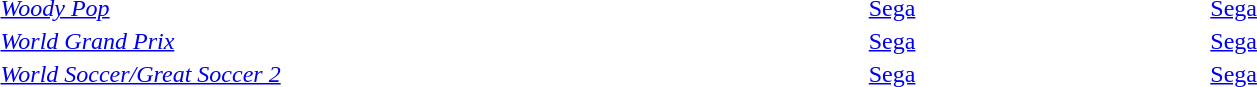<table style="width:100%;">
<tr>
<td style="width:46%;"><em><a href='#'>Woody Pop</a></em></td>
<td style="width:18%;"><a href='#'>Sega</a></td>
<td style="width:18%;"><a href='#'>Sega</a></td>
<td style="width:18%;"></td>
</tr>
<tr>
<td><em><a href='#'>World Grand Prix</a></em></td>
<td><a href='#'>Sega</a></td>
<td><a href='#'>Sega</a></td>
<td></td>
</tr>
<tr>
<td><em><a href='#'>World Soccer/Great Soccer 2</a></em></td>
<td><a href='#'>Sega</a></td>
<td><a href='#'>Sega</a></td>
<td></td>
</tr>
</table>
